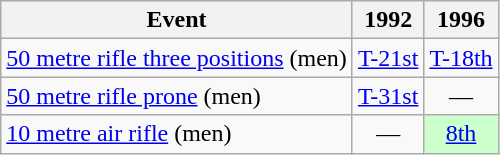<table class="wikitable" style="text-align: center">
<tr>
<th>Event</th>
<th>1992</th>
<th>1996</th>
</tr>
<tr>
<td align=left><a href='#'>50 metre rifle three positions</a> (men)</td>
<td><a href='#'>T-21st</a></td>
<td><a href='#'>T-18th</a></td>
</tr>
<tr>
<td align=left><a href='#'>50 metre rifle prone</a> (men)</td>
<td><a href='#'>T-31st</a></td>
<td>—</td>
</tr>
<tr>
<td align=left><a href='#'>10 metre air rifle</a> (men)</td>
<td>—</td>
<td style="background: #ccffcc"><a href='#'>8th</a></td>
</tr>
</table>
